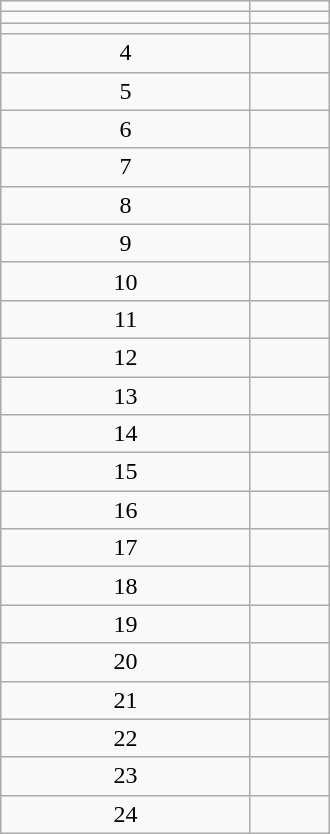<table class="wikitable" width="220px">
<tr>
<td align=center></td>
<td></td>
</tr>
<tr>
<td align=center></td>
<td></td>
</tr>
<tr>
<td align=center></td>
<td></td>
</tr>
<tr>
<td align=center>4</td>
<td></td>
</tr>
<tr>
<td align=center>5</td>
<td></td>
</tr>
<tr>
<td align=center>6</td>
<td></td>
</tr>
<tr>
<td align=center>7</td>
<td></td>
</tr>
<tr>
<td align=center>8</td>
<td></td>
</tr>
<tr>
<td align=center>9</td>
<td></td>
</tr>
<tr>
<td align=center>10</td>
<td></td>
</tr>
<tr>
<td align=center>11</td>
<td></td>
</tr>
<tr>
<td align=center>12</td>
<td></td>
</tr>
<tr>
<td align=center>13</td>
<td></td>
</tr>
<tr>
<td align=center>14</td>
<td></td>
</tr>
<tr>
<td align=center>15</td>
<td></td>
</tr>
<tr>
<td align=center>16</td>
<td></td>
</tr>
<tr>
<td align=center>17</td>
<td></td>
</tr>
<tr>
<td align=center>18</td>
<td></td>
</tr>
<tr>
<td align=center>19</td>
<td></td>
</tr>
<tr>
<td align=center>20</td>
<td></td>
</tr>
<tr>
<td align=center>21</td>
<td></td>
</tr>
<tr>
<td align=center>22</td>
<td></td>
</tr>
<tr>
<td align=center>23</td>
<td></td>
</tr>
<tr>
<td align=center>24</td>
<td></td>
</tr>
</table>
